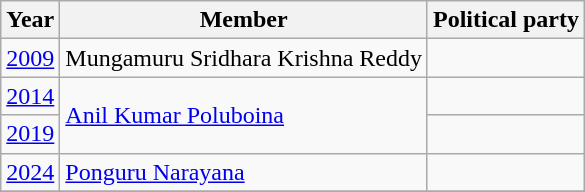<table class="wikitable sortable">
<tr>
<th>Year</th>
<th>Member</th>
<th colspan="2">Political party</th>
</tr>
<tr>
<td><a href='#'>2009</a></td>
<td>Mungamuru Sridhara Krishna Reddy</td>
<td></td>
</tr>
<tr>
<td><a href='#'>2014</a></td>
<td rowspan=2><a href='#'>Anil Kumar Poluboina</a></td>
<td></td>
</tr>
<tr>
<td><a href='#'>2019</a></td>
</tr>
<tr>
<td><a href='#'>2024</a></td>
<td><a href='#'>Ponguru Narayana</a></td>
<td></td>
</tr>
<tr>
</tr>
</table>
